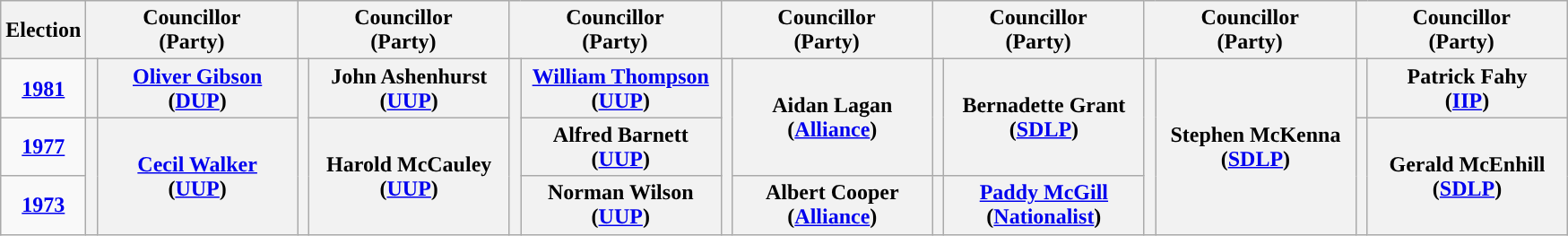<table class="wikitable" style="text-align:center">
<tr>
<th scope="col" width="50">Election</th>
<th scope="col" width="150" colspan = "2">Councillor<br> (Party)</th>
<th scope="col" width="150" colspan = "2">Councillor<br> (Party)</th>
<th scope="col" width="150" colspan = "2">Councillor<br> (Party)</th>
<th scope="col" width="150" colspan = "2">Councillor<br> (Party)</th>
<th scope="col" width="150" colspan = "2">Councillor<br> (Party)</th>
<th scope="col" width="150" colspan = "2">Councillor<br> (Party)</th>
<th scope="col" width="150" colspan = "2">Councillor<br> (Party)</th>
</tr>
<tr>
<td><strong><a href='#'>1981</a></strong></td>
<th rowspan="1" width="1" style="background-color: "></th>
<th rowspan = "1"><a href='#'>Oliver Gibson</a> <br> (<a href='#'>DUP</a>)</th>
<th rowspan="3" width="1" style="background-color: "></th>
<th rowspan = "1">John Ashenhurst <br> (<a href='#'>UUP</a>)</th>
<th rowspan="3" width="1" style="background-color: "></th>
<th rowspan = "1"><a href='#'>William Thompson</a> <br> (<a href='#'>UUP</a>)</th>
<th rowspan="3" width="1" style="background-color: "></th>
<th rowspan = "2">Aidan Lagan <br> (<a href='#'>Alliance</a>)</th>
<th rowspan="2" width="1" style="background-color: "></th>
<th rowspan = "2">Bernadette Grant <br> (<a href='#'>SDLP</a>)</th>
<th rowspan="3" width="1" style="background-color: "></th>
<th rowspan = "3">Stephen McKenna <br> (<a href='#'>SDLP</a>)</th>
<th rowspan="1" width="1" style="background-color: "></th>
<th rowspan = "1">Patrick Fahy <br> (<a href='#'>IIP</a>)</th>
</tr>
<tr>
<td><strong><a href='#'>1977</a></strong></td>
<th rowspan="2" width="1" style="background-color: "></th>
<th rowspan = "2"><a href='#'>Cecil Walker</a> <br> (<a href='#'>UUP</a>)</th>
<th rowspan = "2">Harold McCauley <br> (<a href='#'>UUP</a>)</th>
<th rowspan = "1">Alfred Barnett <br> (<a href='#'>UUP</a>)</th>
<th rowspan="2" width="1" style="background-color: "></th>
<th rowspan = "2">Gerald McEnhill <br> (<a href='#'>SDLP</a>)</th>
</tr>
<tr>
<td><strong><a href='#'>1973</a></strong></td>
<th rowspan = "1">Norman Wilson <br> (<a href='#'>UUP</a>)</th>
<th rowspan = "1">Albert Cooper <br> (<a href='#'>Alliance</a>)</th>
<th rowspan="1" width="1" style="background-color: "></th>
<th rowspan = "1"><a href='#'>Paddy McGill</a> <br> (<a href='#'>Nationalist</a>)</th>
</tr>
</table>
